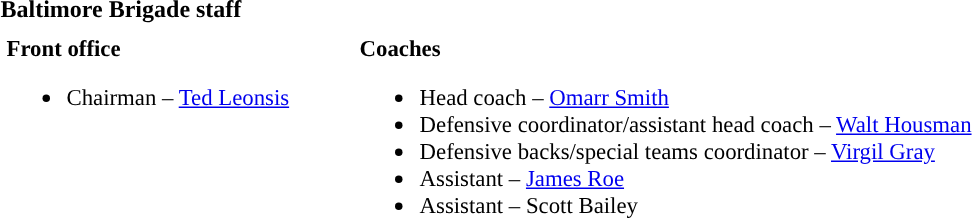<table class="toccolours" style="text-align: left;">
<tr>
<th colspan=7>Baltimore Brigade staff</th>
</tr>
<tr>
<td colspan=7 align="right"></td>
</tr>
<tr>
<td valign="top"></td>
<td style="font-size: 95%;" valign="top"><strong>Front office</strong><br><ul><li>Chairman – <a href='#'>Ted Leonsis</a></li></ul></td>
<td width="35"> </td>
<td valign="top"></td>
<td style="font-size: 95%;" valign="top"><strong>Coaches</strong><br><ul><li>Head coach – <a href='#'>Omarr Smith</a></li><li>Defensive coordinator/assistant head coach – <a href='#'>Walt Housman</a></li><li>Defensive backs/special teams coordinator – <a href='#'>Virgil Gray</a></li><li>Assistant – <a href='#'>James Roe</a></li><li>Assistant – Scott Bailey</li></ul></td>
</tr>
</table>
